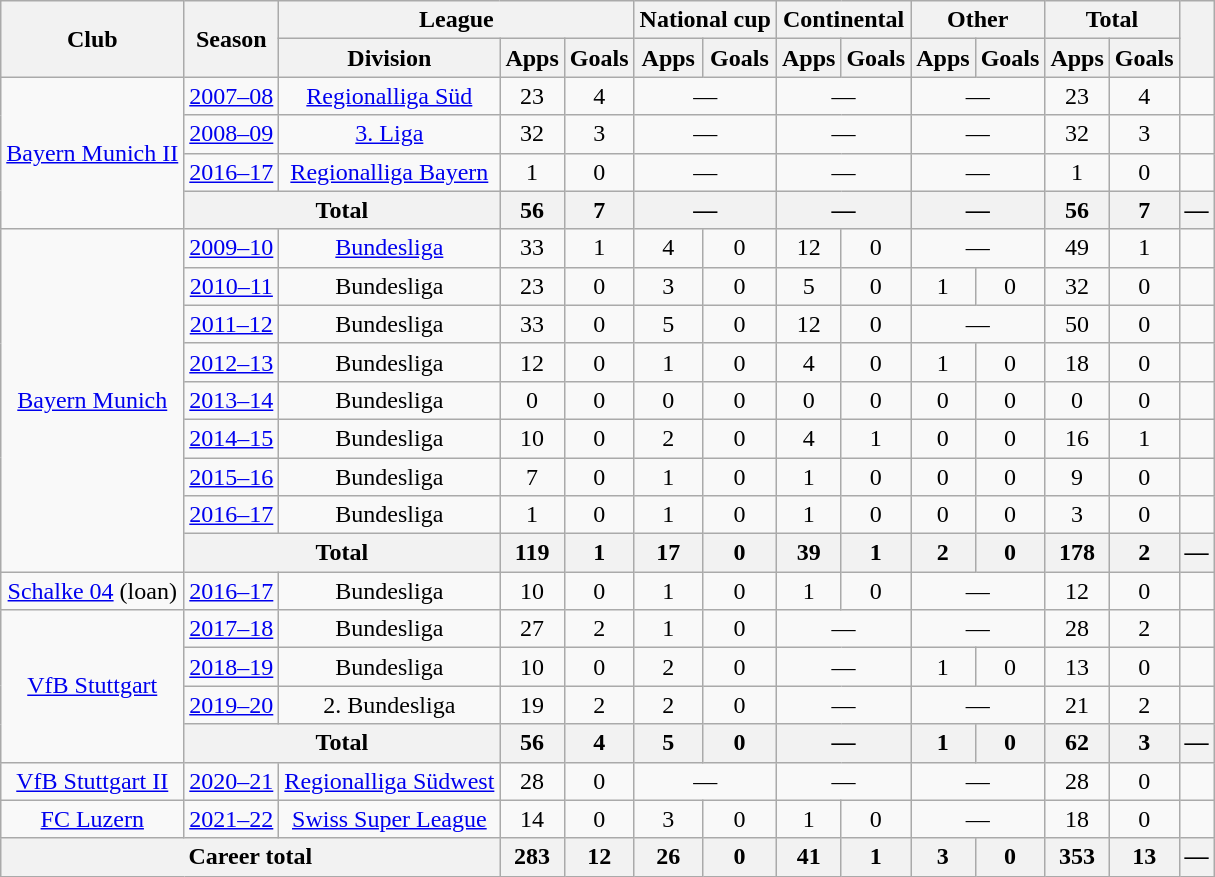<table class="wikitable" style="text-align:center">
<tr>
<th rowspan="2">Club</th>
<th rowspan="2">Season</th>
<th colspan="3">League</th>
<th colspan="2">National cup</th>
<th colspan="2">Continental</th>
<th colspan="2">Other</th>
<th colspan="2">Total</th>
<th rowspan="2"></th>
</tr>
<tr>
<th>Division</th>
<th>Apps</th>
<th>Goals</th>
<th>Apps</th>
<th>Goals</th>
<th>Apps</th>
<th>Goals</th>
<th>Apps</th>
<th>Goals</th>
<th>Apps</th>
<th>Goals</th>
</tr>
<tr>
<td rowspan="4"><a href='#'>Bayern Munich II</a></td>
<td><a href='#'>2007–08</a></td>
<td><a href='#'>Regionalliga Süd</a></td>
<td>23</td>
<td>4</td>
<td colspan="2">—</td>
<td colspan="2">—</td>
<td colspan="2">—</td>
<td>23</td>
<td>4</td>
<td></td>
</tr>
<tr>
<td><a href='#'>2008–09</a></td>
<td><a href='#'>3. Liga</a></td>
<td>32</td>
<td>3</td>
<td colspan="2">—</td>
<td colspan="2">—</td>
<td colspan="2">—</td>
<td>32</td>
<td>3</td>
<td></td>
</tr>
<tr>
<td><a href='#'>2016–17</a></td>
<td><a href='#'>Regionalliga Bayern</a></td>
<td>1</td>
<td>0</td>
<td colspan="2">—</td>
<td colspan="2">—</td>
<td colspan="2">—</td>
<td>1</td>
<td>0</td>
<td></td>
</tr>
<tr>
<th colspan="2">Total</th>
<th>56</th>
<th>7</th>
<th colspan="2">—</th>
<th colspan="2">—</th>
<th colspan="2">—</th>
<th>56</th>
<th>7</th>
<th>—</th>
</tr>
<tr>
<td rowspan="9"><a href='#'>Bayern Munich</a></td>
<td><a href='#'>2009–10</a></td>
<td><a href='#'>Bundesliga</a></td>
<td>33</td>
<td>1</td>
<td>4</td>
<td>0</td>
<td>12</td>
<td>0</td>
<td colspan="2">—</td>
<td>49</td>
<td>1</td>
<td></td>
</tr>
<tr>
<td><a href='#'>2010–11</a></td>
<td>Bundesliga</td>
<td>23</td>
<td>0</td>
<td>3</td>
<td>0</td>
<td>5</td>
<td>0</td>
<td>1</td>
<td>0</td>
<td>32</td>
<td>0</td>
<td></td>
</tr>
<tr>
<td><a href='#'>2011–12</a></td>
<td>Bundesliga</td>
<td>33</td>
<td>0</td>
<td>5</td>
<td>0</td>
<td>12</td>
<td>0</td>
<td colspan="2">—</td>
<td>50</td>
<td>0</td>
<td></td>
</tr>
<tr>
<td><a href='#'>2012–13</a></td>
<td>Bundesliga</td>
<td>12</td>
<td>0</td>
<td>1</td>
<td>0</td>
<td>4</td>
<td>0</td>
<td>1</td>
<td>0</td>
<td>18</td>
<td>0</td>
<td></td>
</tr>
<tr>
<td><a href='#'>2013–14</a></td>
<td>Bundesliga</td>
<td>0</td>
<td>0</td>
<td>0</td>
<td>0</td>
<td>0</td>
<td>0</td>
<td>0</td>
<td>0</td>
<td>0</td>
<td>0</td>
<td></td>
</tr>
<tr>
<td><a href='#'>2014–15</a></td>
<td>Bundesliga</td>
<td>10</td>
<td>0</td>
<td>2</td>
<td>0</td>
<td>4</td>
<td>1</td>
<td>0</td>
<td>0</td>
<td>16</td>
<td>1</td>
<td></td>
</tr>
<tr>
<td><a href='#'>2015–16</a></td>
<td>Bundesliga</td>
<td>7</td>
<td>0</td>
<td>1</td>
<td>0</td>
<td>1</td>
<td>0</td>
<td>0</td>
<td>0</td>
<td>9</td>
<td>0</td>
<td></td>
</tr>
<tr>
<td><a href='#'>2016–17</a></td>
<td>Bundesliga</td>
<td>1</td>
<td>0</td>
<td>1</td>
<td>0</td>
<td>1</td>
<td>0</td>
<td>0</td>
<td>0</td>
<td>3</td>
<td>0</td>
<td></td>
</tr>
<tr>
<th colspan="2">Total</th>
<th>119</th>
<th>1</th>
<th>17</th>
<th>0</th>
<th>39</th>
<th>1</th>
<th>2</th>
<th>0</th>
<th>178</th>
<th>2</th>
<th>—</th>
</tr>
<tr>
<td><a href='#'>Schalke 04</a> (loan)</td>
<td><a href='#'>2016–17</a></td>
<td>Bundesliga</td>
<td>10</td>
<td>0</td>
<td>1</td>
<td>0</td>
<td>1</td>
<td>0</td>
<td colspan="2">—</td>
<td>12</td>
<td>0</td>
<td></td>
</tr>
<tr>
<td rowspan="4"><a href='#'>VfB Stuttgart</a></td>
<td><a href='#'>2017–18</a></td>
<td>Bundesliga</td>
<td>27</td>
<td>2</td>
<td>1</td>
<td>0</td>
<td colspan="2">—</td>
<td colspan="2">—</td>
<td>28</td>
<td>2</td>
<td></td>
</tr>
<tr>
<td><a href='#'>2018–19</a></td>
<td>Bundesliga</td>
<td>10</td>
<td>0</td>
<td>2</td>
<td>0</td>
<td colspan="2">—</td>
<td>1</td>
<td>0</td>
<td>13</td>
<td>0</td>
<td></td>
</tr>
<tr>
<td><a href='#'>2019–20</a></td>
<td>2. Bundesliga</td>
<td>19</td>
<td>2</td>
<td>2</td>
<td>0</td>
<td colspan="2">—</td>
<td colspan="2">—</td>
<td>21</td>
<td>2</td>
<td></td>
</tr>
<tr>
<th colspan="2">Total</th>
<th>56</th>
<th>4</th>
<th>5</th>
<th>0</th>
<th colspan="2">—</th>
<th>1</th>
<th>0</th>
<th>62</th>
<th>3</th>
<th>—</th>
</tr>
<tr>
<td><a href='#'>VfB Stuttgart II</a></td>
<td><a href='#'>2020–21</a></td>
<td><a href='#'>Regionalliga Südwest</a></td>
<td>28</td>
<td>0</td>
<td colspan="2">—</td>
<td colspan="2">—</td>
<td colspan="2">—</td>
<td>28</td>
<td>0</td>
<td></td>
</tr>
<tr>
<td><a href='#'>FC Luzern</a></td>
<td><a href='#'>2021–22</a></td>
<td><a href='#'>Swiss Super League</a></td>
<td>14</td>
<td>0</td>
<td>3</td>
<td>0</td>
<td>1</td>
<td>0</td>
<td colspan="2">—</td>
<td>18</td>
<td>0</td>
<td></td>
</tr>
<tr>
<th colspan="3">Career total</th>
<th>283</th>
<th>12</th>
<th>26</th>
<th>0</th>
<th>41</th>
<th>1</th>
<th>3</th>
<th>0</th>
<th>353</th>
<th>13</th>
<th>—</th>
</tr>
</table>
